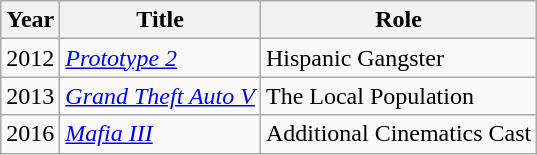<table class="wikitable">
<tr>
<th>Year</th>
<th>Title</th>
<th>Role</th>
</tr>
<tr>
<td>2012</td>
<td><em><a href='#'>Prototype 2</a></em></td>
<td>Hispanic Gangster</td>
</tr>
<tr>
<td>2013</td>
<td><em><a href='#'>Grand Theft Auto V</a></em></td>
<td>The Local Population</td>
</tr>
<tr>
<td>2016</td>
<td><em><a href='#'>Mafia III</a></em></td>
<td>Additional Cinematics Cast</td>
</tr>
</table>
